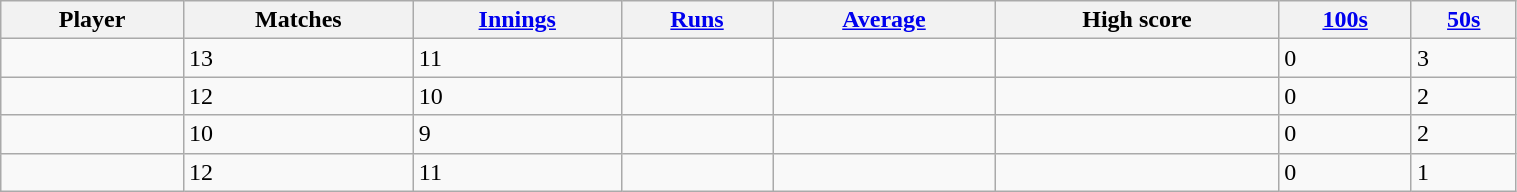<table class="wikitable sortable" style="width:80%;">
<tr>
<th>Player</th>
<th>Matches</th>
<th><a href='#'>Innings</a></th>
<th><a href='#'>Runs</a></th>
<th><a href='#'>Average</a></th>
<th>High score</th>
<th><a href='#'>100s</a></th>
<th><a href='#'>50s</a></th>
</tr>
<tr>
<td></td>
<td>13</td>
<td>11</td>
<td></td>
<td></td>
<td></td>
<td>0</td>
<td>3</td>
</tr>
<tr>
<td></td>
<td>12</td>
<td>10</td>
<td></td>
<td></td>
<td></td>
<td>0</td>
<td>2</td>
</tr>
<tr>
<td></td>
<td>10</td>
<td>9</td>
<td></td>
<td></td>
<td></td>
<td>0</td>
<td>2</td>
</tr>
<tr>
<td></td>
<td>12</td>
<td>11</td>
<td></td>
<td></td>
<td></td>
<td>0</td>
<td>1</td>
</tr>
</table>
